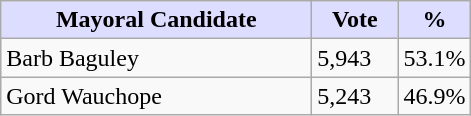<table class="wikitable">
<tr>
<th style="background:#ddf; width:200px;">Mayoral Candidate </th>
<th style="background:#ddf; width:50px;">Vote</th>
<th style="background:#ddf; width:30px;">%</th>
</tr>
<tr>
<td>Barb Baguley</td>
<td>5,943</td>
<td>53.1%</td>
</tr>
<tr>
<td>Gord Wauchope</td>
<td>5,243</td>
<td>46.9%</td>
</tr>
</table>
